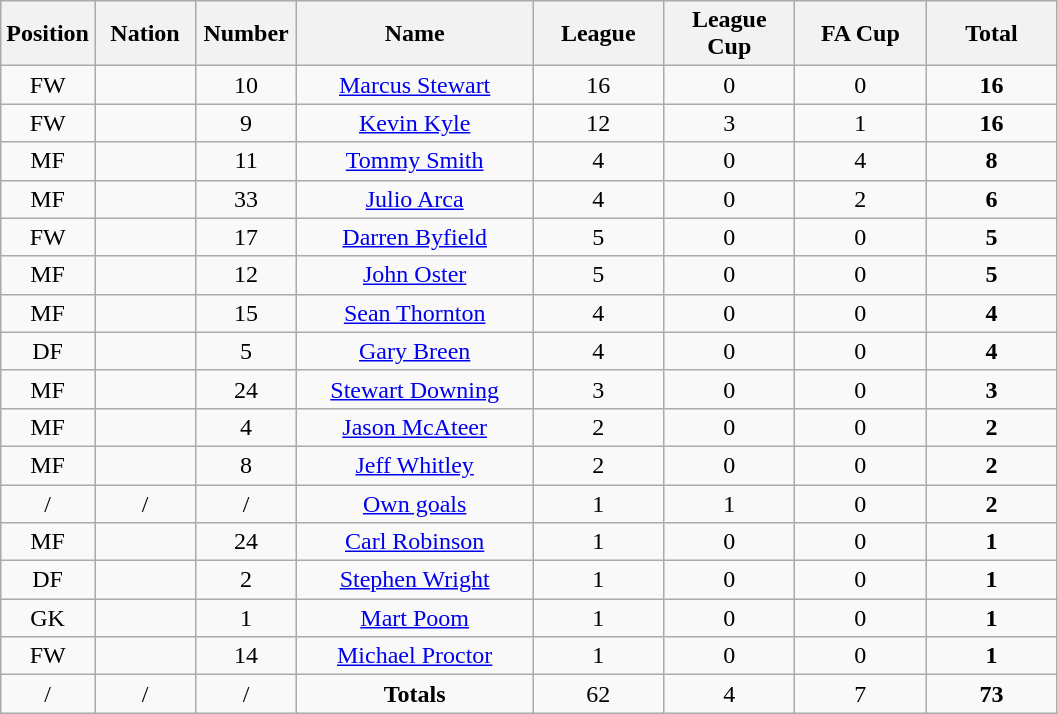<table class="wikitable" style="text-align: center;">
<tr>
<th>Position</th>
<th width=60>Nation</th>
<th width=60>Number</th>
<th width=150>Name</th>
<th width=80>League</th>
<th width=80>League Cup</th>
<th width=80>FA Cup</th>
<th width=80>Total</th>
</tr>
<tr>
<td>FW</td>
<td></td>
<td>10</td>
<td><a href='#'>Marcus Stewart</a></td>
<td>16</td>
<td>0</td>
<td>0</td>
<td><strong>16</strong></td>
</tr>
<tr>
<td>FW</td>
<td></td>
<td>9</td>
<td><a href='#'>Kevin Kyle</a></td>
<td>12</td>
<td>3</td>
<td>1</td>
<td><strong>16</strong></td>
</tr>
<tr>
<td>MF</td>
<td></td>
<td>11</td>
<td><a href='#'>Tommy Smith</a></td>
<td>4</td>
<td>0</td>
<td>4</td>
<td><strong>8</strong></td>
</tr>
<tr>
<td>MF</td>
<td></td>
<td>33</td>
<td><a href='#'>Julio Arca</a></td>
<td>4</td>
<td>0</td>
<td>2</td>
<td><strong>6</strong></td>
</tr>
<tr>
<td>FW</td>
<td></td>
<td>17</td>
<td><a href='#'>Darren Byfield</a></td>
<td>5</td>
<td>0</td>
<td>0</td>
<td><strong>5</strong></td>
</tr>
<tr>
<td>MF</td>
<td></td>
<td>12</td>
<td><a href='#'>John Oster</a></td>
<td>5</td>
<td>0</td>
<td>0</td>
<td><strong>5</strong></td>
</tr>
<tr>
<td>MF</td>
<td></td>
<td>15</td>
<td><a href='#'>Sean Thornton</a></td>
<td>4</td>
<td>0</td>
<td>0</td>
<td><strong>4</strong></td>
</tr>
<tr>
<td>DF</td>
<td></td>
<td>5</td>
<td><a href='#'>Gary Breen</a></td>
<td>4</td>
<td>0</td>
<td>0</td>
<td><strong>4</strong></td>
</tr>
<tr>
<td>MF</td>
<td></td>
<td>24</td>
<td><a href='#'>Stewart Downing</a></td>
<td>3</td>
<td>0</td>
<td>0</td>
<td><strong>3</strong></td>
</tr>
<tr>
<td>MF</td>
<td></td>
<td>4</td>
<td><a href='#'>Jason McAteer</a></td>
<td>2</td>
<td>0</td>
<td>0</td>
<td><strong>2</strong></td>
</tr>
<tr>
<td>MF</td>
<td></td>
<td>8</td>
<td><a href='#'>Jeff Whitley</a></td>
<td>2</td>
<td>0</td>
<td>0</td>
<td><strong>2</strong></td>
</tr>
<tr>
<td>/</td>
<td>/</td>
<td>/</td>
<td><a href='#'>Own goals</a></td>
<td>1</td>
<td>1</td>
<td>0</td>
<td><strong>2</strong></td>
</tr>
<tr>
<td>MF</td>
<td></td>
<td>24</td>
<td><a href='#'>Carl Robinson</a></td>
<td>1</td>
<td>0</td>
<td>0</td>
<td><strong>1</strong></td>
</tr>
<tr>
<td>DF</td>
<td></td>
<td>2</td>
<td><a href='#'>Stephen Wright</a></td>
<td>1</td>
<td>0</td>
<td>0</td>
<td><strong>1</strong></td>
</tr>
<tr>
<td>GK</td>
<td></td>
<td>1</td>
<td><a href='#'>Mart Poom</a></td>
<td>1</td>
<td>0</td>
<td>0</td>
<td><strong>1</strong></td>
</tr>
<tr>
<td>FW</td>
<td></td>
<td>14</td>
<td><a href='#'>Michael Proctor</a></td>
<td>1</td>
<td>0</td>
<td>0</td>
<td><strong>1</strong></td>
</tr>
<tr>
<td>/</td>
<td>/</td>
<td>/</td>
<td><strong>Totals</strong></td>
<td>62</td>
<td>4</td>
<td>7</td>
<td><strong>73</strong></td>
</tr>
</table>
